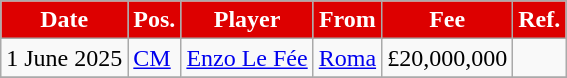<table class="wikitable plainrowheaders sortable">
<tr>
<th style="background:#DD0000;color:#FFFFFF;">Date</th>
<th style="background:#DD0000;color:#FFFFFF;">Pos.</th>
<th style="background:#DD0000;color:#FFFFFF;">Player</th>
<th style="background:#DD0000;color:#FFFFFF;">From</th>
<th style="background:#DD0000;color:#FFFFFF;">Fee</th>
<th style="background:#DD0000;color:#FFFFFF;">Ref.</th>
</tr>
<tr>
<td>1 June 2025</td>
<td><a href='#'>CM</a></td>
<td> <a href='#'>Enzo Le Fée</a></td>
<td> <a href='#'>Roma</a></td>
<td>£20,000,000</td>
<td></td>
</tr>
<tr>
</tr>
</table>
